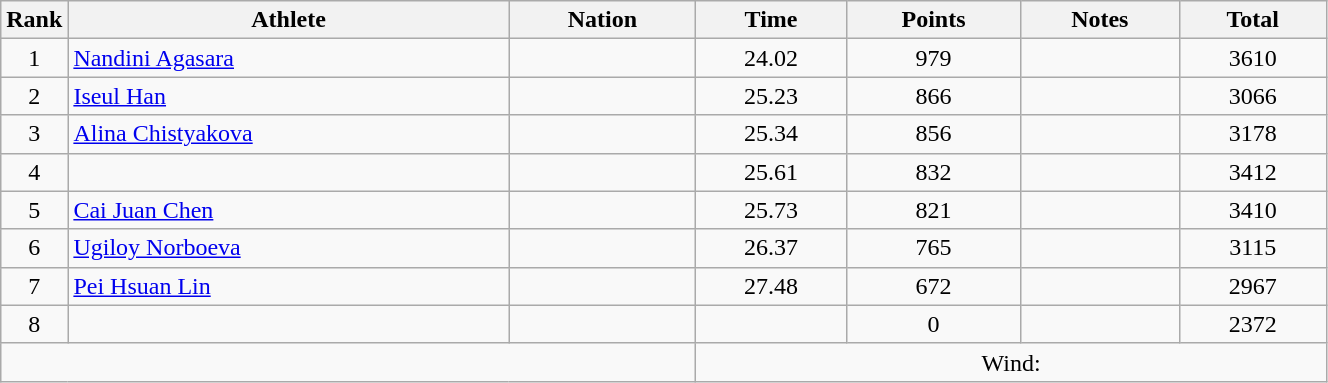<table class="wikitable sortable" style="text-align:center;width: 70%;">
<tr>
<th scope="col" style="width: 10px;">Rank</th>
<th scope="col">Athlete</th>
<th scope="col">Nation</th>
<th scope="col">Time</th>
<th scope="col">Points</th>
<th scope="col">Notes</th>
<th scope="col">Total</th>
</tr>
<tr>
<td>1</td>
<td align=left><a href='#'>Nandini Agasara</a></td>
<td align=left></td>
<td>24.02</td>
<td>979</td>
<td></td>
<td>3610</td>
</tr>
<tr>
<td>2</td>
<td align="left"><a href='#'>Iseul Han</a></td>
<td align="left"></td>
<td>25.23</td>
<td>866</td>
<td></td>
<td>3066</td>
</tr>
<tr>
<td>3</td>
<td align="left"><a href='#'>Alina Chistyakova</a></td>
<td align="left"></td>
<td>25.34</td>
<td>856</td>
<td></td>
<td>3178</td>
</tr>
<tr>
<td>4</td>
<td align="left"></td>
<td align="left"></td>
<td>25.61</td>
<td>832</td>
<td></td>
<td>3412</td>
</tr>
<tr>
<td>5</td>
<td align="left"><a href='#'>Cai Juan Chen</a></td>
<td align="left"></td>
<td>25.73</td>
<td>821</td>
<td></td>
<td>3410</td>
</tr>
<tr>
<td>6</td>
<td align="left"><a href='#'>Ugiloy Norboeva</a></td>
<td align="left"></td>
<td>26.37</td>
<td>765</td>
<td></td>
<td>3115</td>
</tr>
<tr>
<td>7</td>
<td align="left"><a href='#'>Pei Hsuan Lin</a></td>
<td align="left"></td>
<td>27.48</td>
<td>672</td>
<td></td>
<td>2967</td>
</tr>
<tr>
<td>8</td>
<td align="left"></td>
<td align="left"></td>
<td></td>
<td>0</td>
<td></td>
<td>2372</td>
</tr>
<tr class="sortbottom">
<td colspan="3"></td>
<td colspan="4">Wind: </td>
</tr>
</table>
